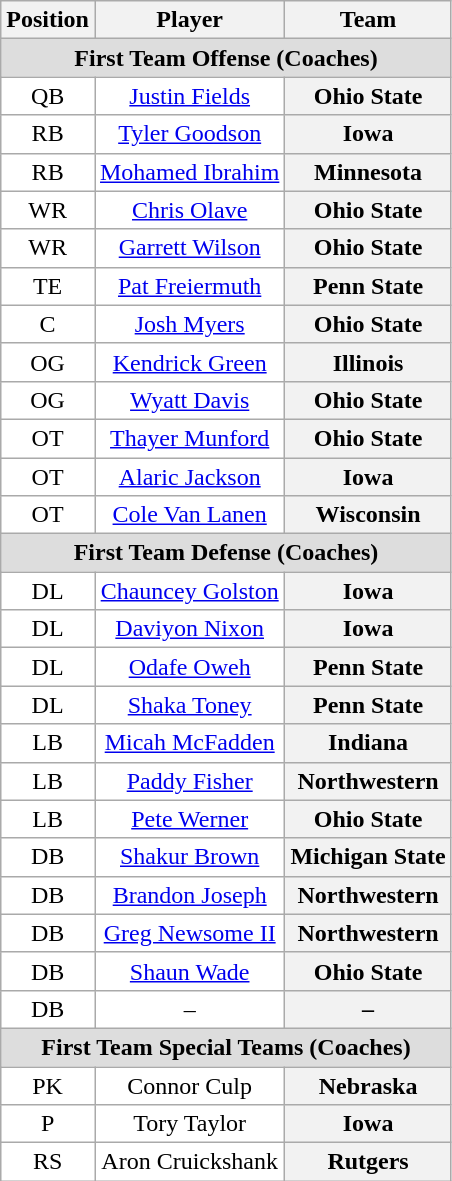<table class="wikitable sortable">
<tr>
<th>Position</th>
<th>Player</th>
<th>Team</th>
</tr>
<tr>
<td colspan="3" style="text-align:center; background:#ddd;"><strong>First Team Offense (Coaches)</strong></td>
</tr>
<tr style="text-align:center;">
<td style="background:white">QB</td>
<td style="background:white"><a href='#'>Justin Fields</a></td>
<th style=>Ohio State</th>
</tr>
<tr style="text-align:center;">
<td style="background:white">RB</td>
<td style="background:white"><a href='#'>Tyler Goodson</a></td>
<th style=>Iowa</th>
</tr>
<tr style="text-align:center;">
<td style="background:white">RB</td>
<td style="background:white"><a href='#'>Mohamed Ibrahim</a></td>
<th style=>Minnesota</th>
</tr>
<tr style="text-align:center;">
<td style="background:white">WR</td>
<td style="background:white"><a href='#'>Chris Olave</a></td>
<th style=>Ohio State</th>
</tr>
<tr style="text-align:center;">
<td style="background:white">WR</td>
<td style="background:white"><a href='#'>Garrett Wilson</a></td>
<th style=>Ohio State</th>
</tr>
<tr style="text-align:center;">
<td style="background:white">TE</td>
<td style="background:white"><a href='#'>Pat Freiermuth</a></td>
<th style=>Penn State</th>
</tr>
<tr style="text-align:center;">
<td style="background:white">C</td>
<td style="background:white"><a href='#'>Josh Myers</a></td>
<th style=>Ohio State</th>
</tr>
<tr style="text-align:center;">
<td style="background:white">OG</td>
<td style="background:white"><a href='#'>Kendrick Green</a></td>
<th style=>Illinois</th>
</tr>
<tr style="text-align:center;">
<td style="background:white">OG</td>
<td style="background:white"><a href='#'>Wyatt Davis</a></td>
<th style=>Ohio State</th>
</tr>
<tr style="text-align:center;">
<td style="background:white">OT</td>
<td style="background:white"><a href='#'>Thayer Munford</a></td>
<th style=>Ohio State</th>
</tr>
<tr style="text-align:center;">
<td style="background:white">OT</td>
<td style="background:white"><a href='#'>Alaric Jackson</a></td>
<th style=>Iowa</th>
</tr>
<tr style="text-align:center;">
<td style="background:white">OT</td>
<td style="background:white"><a href='#'>Cole Van Lanen</a></td>
<th style=>Wisconsin</th>
</tr>
<tr>
<td colspan="3" style="text-align:center; background:#ddd;"><strong>First Team Defense (Coaches)</strong></td>
</tr>
<tr style="text-align:center;">
<td style="background:white">DL</td>
<td style="background:white"><a href='#'>Chauncey Golston</a></td>
<th style=>Iowa</th>
</tr>
<tr style="text-align:center;">
<td style="background:white">DL</td>
<td style="background:white"><a href='#'>Daviyon Nixon</a></td>
<th style=>Iowa</th>
</tr>
<tr style="text-align:center;">
<td style="background:white">DL</td>
<td style="background:white"><a href='#'>Odafe Oweh</a></td>
<th style=>Penn State</th>
</tr>
<tr style="text-align:center;">
<td style="background:white">DL</td>
<td style="background:white"><a href='#'>Shaka Toney</a></td>
<th style=>Penn State</th>
</tr>
<tr style="text-align:center;">
<td style="background:white">LB</td>
<td style="background:white"><a href='#'>Micah McFadden</a></td>
<th style=>Indiana</th>
</tr>
<tr style="text-align:center;">
<td style="background:white">LB</td>
<td style="background:white"><a href='#'>Paddy Fisher</a></td>
<th style=>Northwestern</th>
</tr>
<tr style="text-align:center;">
<td style="background:white">LB</td>
<td style="background:white"><a href='#'>Pete Werner</a></td>
<th style=>Ohio State</th>
</tr>
<tr style="text-align:center;">
<td style="background:white">DB</td>
<td style="background:white"><a href='#'>Shakur Brown</a></td>
<th style=>Michigan State</th>
</tr>
<tr style="text-align:center;">
<td style="background:white">DB</td>
<td style="background:white"><a href='#'>Brandon Joseph</a></td>
<th style=>Northwestern</th>
</tr>
<tr style="text-align:center;">
<td style="background:white">DB</td>
<td style="background:white"><a href='#'>Greg Newsome II</a></td>
<th style=>Northwestern</th>
</tr>
<tr style="text-align:center;">
<td style="background:white">DB</td>
<td style="background:white"><a href='#'>Shaun Wade</a></td>
<th style=>Ohio State</th>
</tr>
<tr style="text-align:center;">
<td style="background:white">DB</td>
<td style="background:white">–</td>
<th style=>–</th>
</tr>
<tr>
<td colspan="3" style="text-align:center; background:#ddd;"><strong>First Team Special Teams (Coaches)</strong></td>
</tr>
<tr style="text-align:center;">
<td style="background:white">PK</td>
<td style="background:white">Connor Culp</td>
<th style=>Nebraska</th>
</tr>
<tr style="text-align:center;">
<td style="background:white">P</td>
<td style="background:white">Tory Taylor</td>
<th style=>Iowa</th>
</tr>
<tr style="text-align:center;">
<td style="background:white">RS</td>
<td style="background:white">Aron Cruickshank</td>
<th style=>Rutgers</th>
</tr>
</table>
